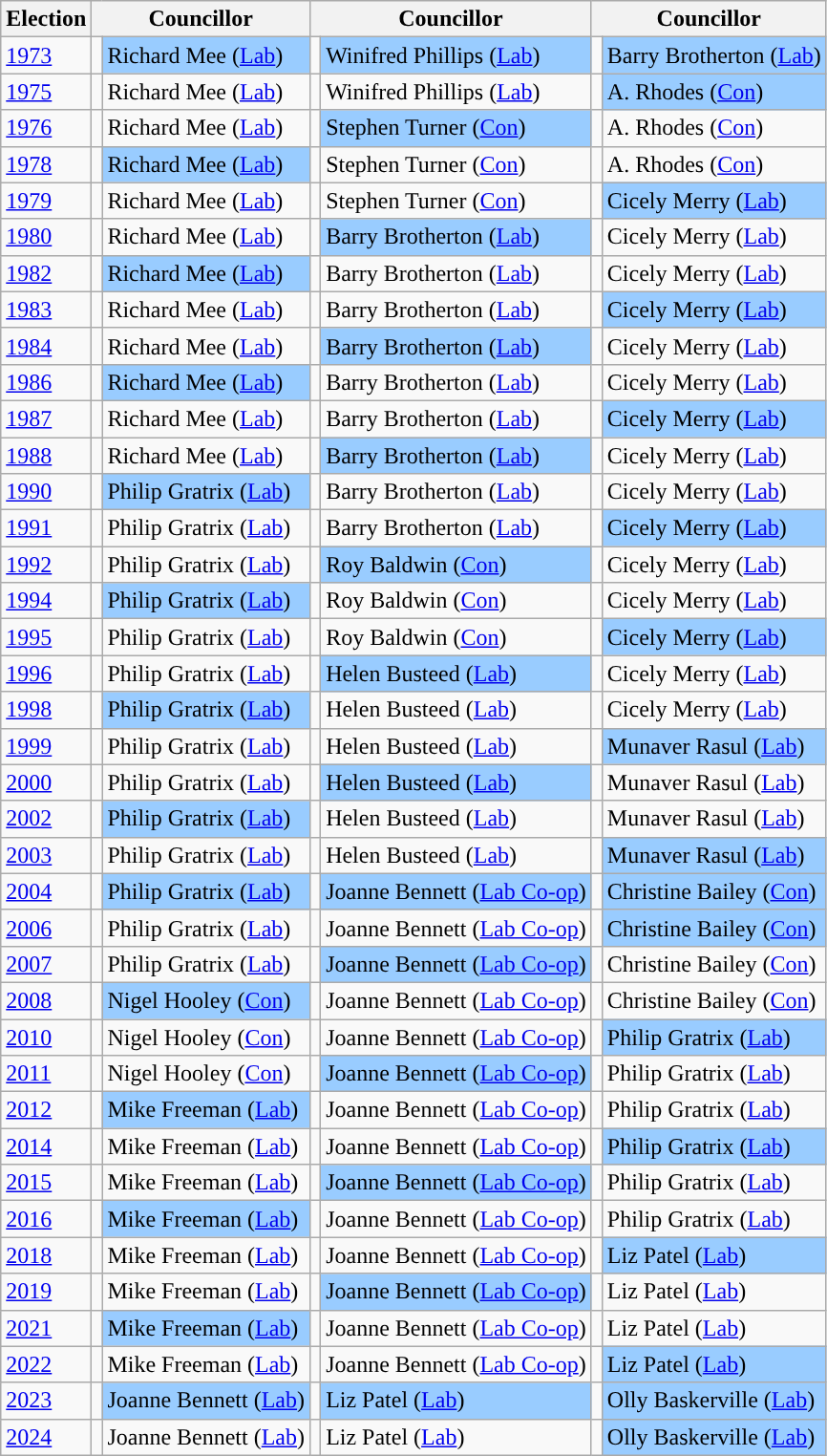<table class="wikitable">
<tr>
<th>Election</th>
<th colspan="2">Councillor</th>
<th colspan="2">Councillor</th>
<th colspan="2">Councillor</th>
</tr>
<tr>
<td><a href='#'>1973</a></td>
<td style="background-color: "></td>
<td bgcolor="#99CCFF">Richard Mee (<a href='#'>Lab</a>)</td>
<td style="background-color: "></td>
<td bgcolor="#99CCFF">Winifred Phillips (<a href='#'>Lab</a>)</td>
<td style="background-color: "></td>
<td bgcolor="#99CCFF">Barry Brotherton (<a href='#'>Lab</a>)</td>
</tr>
<tr>
<td><a href='#'>1975</a></td>
<td style="background-color: "></td>
<td>Richard Mee (<a href='#'>Lab</a>)</td>
<td style="background-color: "></td>
<td>Winifred Phillips (<a href='#'>Lab</a>)</td>
<td style="background-color: "></td>
<td bgcolor="#99CCFF">A. Rhodes (<a href='#'>Con</a>)</td>
</tr>
<tr>
<td><a href='#'>1976</a></td>
<td style="background-color: "></td>
<td>Richard Mee (<a href='#'>Lab</a>)</td>
<td style="background-color: "></td>
<td bgcolor="#99CCFF">Stephen Turner (<a href='#'>Con</a>)</td>
<td style="background-color: "></td>
<td>A. Rhodes (<a href='#'>Con</a>)</td>
</tr>
<tr>
<td><a href='#'>1978</a></td>
<td style="background-color: "></td>
<td bgcolor="#99CCFF">Richard Mee (<a href='#'>Lab</a>)</td>
<td style="background-color: "></td>
<td>Stephen Turner (<a href='#'>Con</a>)</td>
<td style="background-color: "></td>
<td>A. Rhodes (<a href='#'>Con</a>)</td>
</tr>
<tr>
<td><a href='#'>1979</a></td>
<td style="background-color: "></td>
<td>Richard Mee (<a href='#'>Lab</a>)</td>
<td style="background-color: "></td>
<td>Stephen Turner (<a href='#'>Con</a>)</td>
<td style="background-color: "></td>
<td bgcolor="#99CCFF">Cicely Merry (<a href='#'>Lab</a>)</td>
</tr>
<tr>
<td><a href='#'>1980</a></td>
<td style="background-color: "></td>
<td>Richard Mee (<a href='#'>Lab</a>)</td>
<td style="background-color: "></td>
<td bgcolor="#99CCFF">Barry Brotherton (<a href='#'>Lab</a>)</td>
<td style="background-color: "></td>
<td>Cicely Merry (<a href='#'>Lab</a>)</td>
</tr>
<tr>
<td><a href='#'>1982</a></td>
<td style="background-color: "></td>
<td bgcolor="#99CCFF">Richard Mee (<a href='#'>Lab</a>)</td>
<td style="background-color: "></td>
<td>Barry Brotherton (<a href='#'>Lab</a>)</td>
<td style="background-color: "></td>
<td>Cicely Merry (<a href='#'>Lab</a>)</td>
</tr>
<tr>
<td><a href='#'>1983</a></td>
<td style="background-color: "></td>
<td>Richard Mee (<a href='#'>Lab</a>)</td>
<td style="background-color: "></td>
<td>Barry Brotherton (<a href='#'>Lab</a>)</td>
<td style="background-color: "></td>
<td bgcolor="#99CCFF">Cicely Merry (<a href='#'>Lab</a>)</td>
</tr>
<tr>
<td><a href='#'>1984</a></td>
<td style="background-color: "></td>
<td>Richard Mee (<a href='#'>Lab</a>)</td>
<td style="background-color: "></td>
<td bgcolor="#99CCFF">Barry Brotherton (<a href='#'>Lab</a>)</td>
<td style="background-color: "></td>
<td>Cicely Merry (<a href='#'>Lab</a>)</td>
</tr>
<tr>
<td><a href='#'>1986</a></td>
<td style="background-color: "></td>
<td bgcolor="#99CCFF">Richard Mee (<a href='#'>Lab</a>)</td>
<td style="background-color: "></td>
<td>Barry Brotherton (<a href='#'>Lab</a>)</td>
<td style="background-color: "></td>
<td>Cicely Merry (<a href='#'>Lab</a>)</td>
</tr>
<tr>
<td><a href='#'>1987</a></td>
<td style="background-color: "></td>
<td>Richard Mee (<a href='#'>Lab</a>)</td>
<td style="background-color: "></td>
<td>Barry Brotherton (<a href='#'>Lab</a>)</td>
<td style="background-color: "></td>
<td bgcolor="#99CCFF">Cicely Merry (<a href='#'>Lab</a>)</td>
</tr>
<tr>
<td><a href='#'>1988</a></td>
<td style="background-color: "></td>
<td>Richard Mee (<a href='#'>Lab</a>)</td>
<td style="background-color: "></td>
<td bgcolor="#99CCFF">Barry Brotherton (<a href='#'>Lab</a>)</td>
<td style="background-color: "></td>
<td>Cicely Merry (<a href='#'>Lab</a>)</td>
</tr>
<tr>
<td><a href='#'>1990</a></td>
<td style="background-color: "></td>
<td bgcolor="#99CCFF">Philip Gratrix (<a href='#'>Lab</a>)</td>
<td style="background-color: "></td>
<td>Barry Brotherton (<a href='#'>Lab</a>)</td>
<td style="background-color: "></td>
<td>Cicely Merry (<a href='#'>Lab</a>)</td>
</tr>
<tr>
<td><a href='#'>1991</a></td>
<td style="background-color: "></td>
<td>Philip Gratrix (<a href='#'>Lab</a>)</td>
<td style="background-color: "></td>
<td>Barry Brotherton (<a href='#'>Lab</a>)</td>
<td style="background-color: "></td>
<td bgcolor="#99CCFF">Cicely Merry (<a href='#'>Lab</a>)</td>
</tr>
<tr>
<td><a href='#'>1992</a></td>
<td style="background-color: "></td>
<td>Philip Gratrix (<a href='#'>Lab</a>)</td>
<td style="background-color: "></td>
<td bgcolor="#99CCFF">Roy Baldwin (<a href='#'>Con</a>)</td>
<td style="background-color: "></td>
<td>Cicely Merry (<a href='#'>Lab</a>)</td>
</tr>
<tr>
<td><a href='#'>1994</a></td>
<td style="background-color: "></td>
<td bgcolor="#99CCFF">Philip Gratrix (<a href='#'>Lab</a>)</td>
<td style="background-color: "></td>
<td>Roy Baldwin (<a href='#'>Con</a>)</td>
<td style="background-color: "></td>
<td>Cicely Merry (<a href='#'>Lab</a>)</td>
</tr>
<tr>
<td><a href='#'>1995</a></td>
<td style="background-color: "></td>
<td>Philip Gratrix (<a href='#'>Lab</a>)</td>
<td style="background-color: "></td>
<td>Roy Baldwin (<a href='#'>Con</a>)</td>
<td style="background-color: "></td>
<td bgcolor="#99CCFF">Cicely Merry (<a href='#'>Lab</a>)</td>
</tr>
<tr>
<td><a href='#'>1996</a></td>
<td style="background-color: "></td>
<td>Philip Gratrix (<a href='#'>Lab</a>)</td>
<td style="background-color: "></td>
<td bgcolor="#99CCFF">Helen Busteed (<a href='#'>Lab</a>)</td>
<td style="background-color: "></td>
<td>Cicely Merry (<a href='#'>Lab</a>)</td>
</tr>
<tr>
<td><a href='#'>1998</a></td>
<td style="background-color: "></td>
<td bgcolor="#99CCFF">Philip Gratrix (<a href='#'>Lab</a>)</td>
<td style="background-color: "></td>
<td>Helen Busteed (<a href='#'>Lab</a>)</td>
<td style="background-color: "></td>
<td>Cicely Merry (<a href='#'>Lab</a>)</td>
</tr>
<tr>
<td><a href='#'>1999</a></td>
<td style="background-color: "></td>
<td>Philip Gratrix (<a href='#'>Lab</a>)</td>
<td style="background-color: "></td>
<td>Helen Busteed (<a href='#'>Lab</a>)</td>
<td style="background-color: "></td>
<td bgcolor="#99CCFF">Munaver Rasul (<a href='#'>Lab</a>)</td>
</tr>
<tr>
<td><a href='#'>2000</a></td>
<td style="background-color: "></td>
<td>Philip Gratrix (<a href='#'>Lab</a>)</td>
<td style="background-color: "></td>
<td bgcolor="#99CCFF">Helen Busteed (<a href='#'>Lab</a>)</td>
<td style="background-color: "></td>
<td>Munaver Rasul (<a href='#'>Lab</a>)</td>
</tr>
<tr>
<td><a href='#'>2002</a></td>
<td style="background-color: "></td>
<td bgcolor="#99CCFF">Philip Gratrix (<a href='#'>Lab</a>)</td>
<td style="background-color: "></td>
<td>Helen Busteed (<a href='#'>Lab</a>)</td>
<td style="background-color: "></td>
<td>Munaver Rasul (<a href='#'>Lab</a>)</td>
</tr>
<tr>
<td><a href='#'>2003</a></td>
<td style="background-color: "></td>
<td>Philip Gratrix (<a href='#'>Lab</a>)</td>
<td style="background-color: "></td>
<td>Helen Busteed (<a href='#'>Lab</a>)</td>
<td style="background-color: "></td>
<td bgcolor="#99CCFF">Munaver Rasul (<a href='#'>Lab</a>)</td>
</tr>
<tr>
<td><a href='#'>2004</a></td>
<td style="background-color: "></td>
<td bgcolor="#99CCFF">Philip Gratrix (<a href='#'>Lab</a>)</td>
<td style="background-color: "></td>
<td bgcolor="#99CCFF">Joanne Bennett (<a href='#'>Lab Co-op</a>)</td>
<td style="background-color: "></td>
<td bgcolor="#99CCFF">Christine Bailey (<a href='#'>Con</a>)</td>
</tr>
<tr>
<td><a href='#'>2006</a></td>
<td style="background-color: "></td>
<td>Philip Gratrix (<a href='#'>Lab</a>)</td>
<td style="background-color: "></td>
<td>Joanne Bennett (<a href='#'>Lab Co-op</a>)</td>
<td style="background-color: "></td>
<td bgcolor="#99CCFF">Christine Bailey (<a href='#'>Con</a>)</td>
</tr>
<tr>
<td><a href='#'>2007</a></td>
<td style="background-color: "></td>
<td>Philip Gratrix (<a href='#'>Lab</a>)</td>
<td style="background-color: "></td>
<td bgcolor="#99CCFF">Joanne Bennett (<a href='#'>Lab Co-op</a>)</td>
<td style="background-color: "></td>
<td>Christine Bailey (<a href='#'>Con</a>)</td>
</tr>
<tr>
<td><a href='#'>2008</a></td>
<td style="background-color: "></td>
<td bgcolor="#99CCFF">Nigel Hooley (<a href='#'>Con</a>)</td>
<td style="background-color: "></td>
<td>Joanne Bennett (<a href='#'>Lab Co-op</a>)</td>
<td style="background-color: "></td>
<td>Christine Bailey (<a href='#'>Con</a>)</td>
</tr>
<tr>
<td><a href='#'>2010</a></td>
<td style="background-color: "></td>
<td>Nigel Hooley (<a href='#'>Con</a>)</td>
<td style="background-color: "></td>
<td>Joanne Bennett (<a href='#'>Lab Co-op</a>)</td>
<td style="background-color: "></td>
<td bgcolor="#99CCFF">Philip Gratrix (<a href='#'>Lab</a>)</td>
</tr>
<tr>
<td><a href='#'>2011</a></td>
<td style="background-color: "></td>
<td>Nigel Hooley (<a href='#'>Con</a>)</td>
<td style="background-color: "></td>
<td bgcolor="#99CCFF">Joanne Bennett (<a href='#'>Lab Co-op</a>)</td>
<td style="background-color: "></td>
<td>Philip Gratrix (<a href='#'>Lab</a>)</td>
</tr>
<tr>
<td><a href='#'>2012</a></td>
<td style="background-color: "></td>
<td bgcolor="#99CCFF">Mike Freeman (<a href='#'>Lab</a>)</td>
<td style="background-color: "></td>
<td>Joanne Bennett (<a href='#'>Lab Co-op</a>)</td>
<td style="background-color: "></td>
<td>Philip Gratrix (<a href='#'>Lab</a>)</td>
</tr>
<tr>
<td><a href='#'>2014</a></td>
<td style="background-color: "></td>
<td>Mike Freeman (<a href='#'>Lab</a>)</td>
<td style="background-color: "></td>
<td>Joanne Bennett (<a href='#'>Lab Co-op</a>)</td>
<td style="background-color: "></td>
<td bgcolor="#99CCFF">Philip Gratrix (<a href='#'>Lab</a>)</td>
</tr>
<tr>
<td><a href='#'>2015</a></td>
<td style="background-color: "></td>
<td>Mike Freeman (<a href='#'>Lab</a>)</td>
<td style="background-color: "></td>
<td bgcolor="#99CCFF">Joanne Bennett (<a href='#'>Lab Co-op</a>)</td>
<td style="background-color: "></td>
<td>Philip Gratrix (<a href='#'>Lab</a>)</td>
</tr>
<tr>
<td><a href='#'>2016</a></td>
<td style="background-color: "></td>
<td bgcolor="#99CCFF">Mike Freeman (<a href='#'>Lab</a>)</td>
<td style="background-color: "></td>
<td>Joanne Bennett (<a href='#'>Lab Co-op</a>)</td>
<td style="background-color: "></td>
<td>Philip Gratrix (<a href='#'>Lab</a>)</td>
</tr>
<tr>
<td><a href='#'>2018</a></td>
<td style="background-color: "></td>
<td>Mike Freeman (<a href='#'>Lab</a>)</td>
<td style="background-color: "></td>
<td>Joanne Bennett (<a href='#'>Lab Co-op</a>)</td>
<td style="background-color: "></td>
<td bgcolor="#99CCFF">Liz Patel (<a href='#'>Lab</a>)</td>
</tr>
<tr>
<td><a href='#'>2019</a></td>
<td style="background-color: "></td>
<td>Mike Freeman (<a href='#'>Lab</a>)</td>
<td style="background-color: "></td>
<td bgcolor="#99CCFF">Joanne Bennett (<a href='#'>Lab Co-op</a>)</td>
<td style="background-color: "></td>
<td>Liz Patel (<a href='#'>Lab</a>)</td>
</tr>
<tr>
<td><a href='#'>2021</a></td>
<td style="background-color: "></td>
<td bgcolor="#99CCFF">Mike Freeman (<a href='#'>Lab</a>)</td>
<td style="background-color: "></td>
<td>Joanne Bennett (<a href='#'>Lab Co-op</a>)</td>
<td style="background-color: "></td>
<td>Liz Patel (<a href='#'>Lab</a>)</td>
</tr>
<tr>
<td><a href='#'>2022</a></td>
<td style="background-color: "></td>
<td>Mike Freeman (<a href='#'>Lab</a>)</td>
<td style="background-color: "></td>
<td>Joanne Bennett (<a href='#'>Lab Co-op</a>)</td>
<td style="background-color: "></td>
<td bgcolor="#99CCFF">Liz Patel (<a href='#'>Lab</a>)</td>
</tr>
<tr>
<td><a href='#'>2023</a></td>
<td style="background-color: "></td>
<td bgcolor="#99CCFF">Joanne Bennett (<a href='#'>Lab</a>)</td>
<td style="background-color: "></td>
<td bgcolor="#99CCFF">Liz Patel (<a href='#'>Lab</a>)</td>
<td style="background-color: "></td>
<td bgcolor="#99CCFF">Olly Baskerville (<a href='#'>Lab</a>)</td>
</tr>
<tr>
<td><a href='#'>2024</a></td>
<td style="background-color: "></td>
<td bgcolor=>Joanne Bennett (<a href='#'>Lab</a>)</td>
<td style="background-color: "></td>
<td bgcolor=>Liz Patel (<a href='#'>Lab</a>)</td>
<td style="background-color: "></td>
<td bgcolor="#99CCFF">Olly Baskerville (<a href='#'>Lab</a>)</td>
</tr>
</table>
